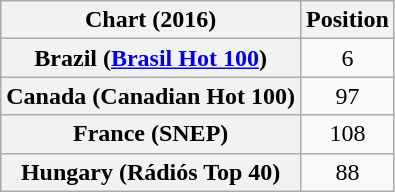<table class="wikitable sortable plainrowheaders" style="text-align:center;">
<tr>
<th>Chart (2016)</th>
<th>Position</th>
</tr>
<tr>
<th scope="row">Brazil (<a href='#'>Brasil Hot 100</a>)</th>
<td>6</td>
</tr>
<tr>
<th scope="row">Canada (Canadian Hot 100)</th>
<td>97</td>
</tr>
<tr>
<th scope="row">France (SNEP)</th>
<td>108</td>
</tr>
<tr>
<th scope="row">Hungary (Rádiós Top 40)</th>
<td>88</td>
</tr>
</table>
